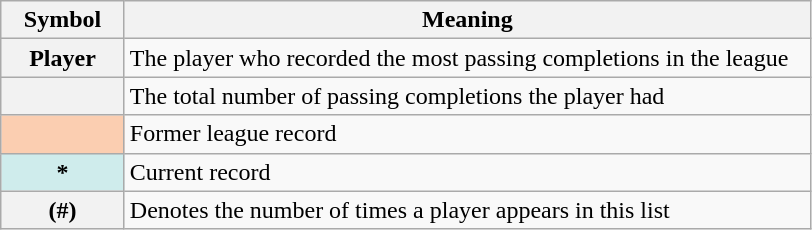<table class="wikitable plainrowheaders" border="1">
<tr>
<th scope="col" style="width:75px">Symbol</th>
<th scope="col" style="width:450px">Meaning</th>
</tr>
<tr>
<th scope="row" style="text-align:center;"><strong>Player</strong></th>
<td>The player who recorded the most passing completions in the league</td>
</tr>
<tr>
<th scope="row" style="text-align:center;"><strong></strong></th>
<td>The total number of passing completions the player had</td>
</tr>
<tr>
<th scope="row" style="text-align:center; background:#FBCEB1;"></th>
<td>Former league record</td>
</tr>
<tr>
<th scope="row" style="text-align:center; background:#CFECEC;">*</th>
<td>Current record</td>
</tr>
<tr>
<th scope="row" style="text-align:center;">(#)</th>
<td>Denotes the number of times a player appears in this list</td>
</tr>
</table>
